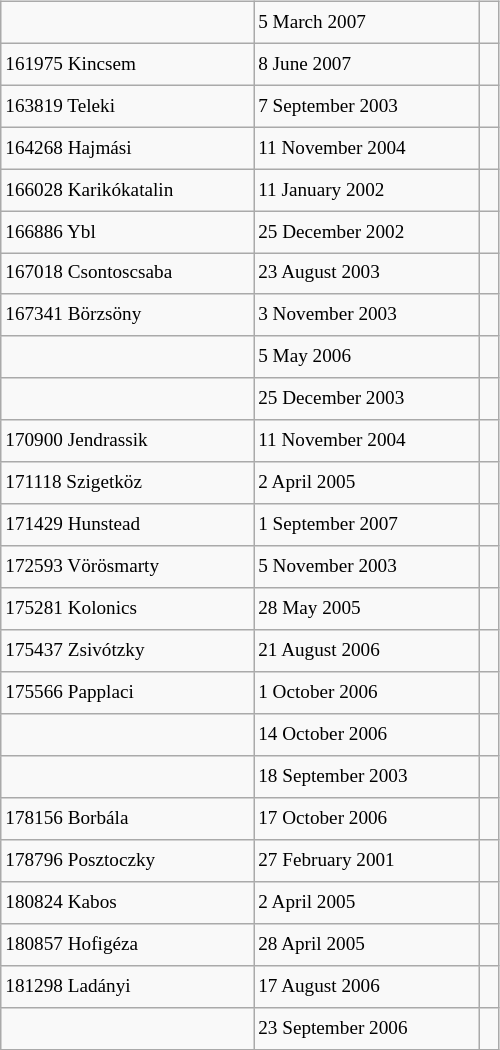<table class="wikitable" style="font-size: 80%; float: left; width: 26em; margin-right: 1em; height: 700px">
<tr>
<td></td>
<td>5 March 2007</td>
<td></td>
</tr>
<tr>
<td>161975 Kincsem</td>
<td>8 June 2007</td>
<td></td>
</tr>
<tr>
<td>163819 Teleki</td>
<td>7 September 2003</td>
<td> </td>
</tr>
<tr>
<td>164268 Hajmási</td>
<td>11 November 2004</td>
<td></td>
</tr>
<tr>
<td>166028 Karikókatalin</td>
<td>11 January 2002</td>
<td> </td>
</tr>
<tr>
<td>166886 Ybl</td>
<td>25 December 2002</td>
<td></td>
</tr>
<tr>
<td>167018 Csontoscsaba</td>
<td>23 August 2003</td>
<td></td>
</tr>
<tr>
<td>167341 Börzsöny</td>
<td>3 November 2003</td>
<td></td>
</tr>
<tr>
<td></td>
<td>5 May 2006</td>
<td></td>
</tr>
<tr>
<td></td>
<td>25 December 2003</td>
<td></td>
</tr>
<tr>
<td>170900 Jendrassik</td>
<td>11 November 2004</td>
<td></td>
</tr>
<tr>
<td>171118 Szigetköz</td>
<td>2 April 2005</td>
<td></td>
</tr>
<tr>
<td>171429 Hunstead</td>
<td>1 September 2007</td>
<td> </td>
</tr>
<tr>
<td>172593 Vörösmarty</td>
<td>5 November 2003</td>
<td> </td>
</tr>
<tr>
<td>175281 Kolonics</td>
<td>28 May 2005</td>
<td></td>
</tr>
<tr>
<td>175437 Zsivótzky</td>
<td>21 August 2006</td>
<td> </td>
</tr>
<tr>
<td>175566 Papplaci</td>
<td>1 October 2006</td>
<td> </td>
</tr>
<tr>
<td></td>
<td>14 October 2006</td>
<td> </td>
</tr>
<tr>
<td></td>
<td>18 September 2003</td>
<td> </td>
</tr>
<tr>
<td>178156 Borbála</td>
<td>17 October 2006</td>
<td> </td>
</tr>
<tr>
<td>178796 Posztoczky</td>
<td>27 February 2001</td>
<td> </td>
</tr>
<tr>
<td>180824 Kabos</td>
<td>2 April 2005</td>
<td></td>
</tr>
<tr>
<td>180857 Hofigéza</td>
<td>28 April 2005</td>
<td></td>
</tr>
<tr>
<td>181298 Ladányi</td>
<td>17 August 2006</td>
<td></td>
</tr>
<tr>
<td></td>
<td>23 September 2006</td>
<td> </td>
</tr>
</table>
